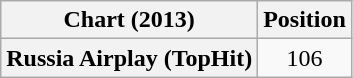<table class="wikitable plainrowheaders" style="text-align:center;">
<tr>
<th scope="col">Chart (2013)</th>
<th scope="col">Position</th>
</tr>
<tr>
<th scope="row">Russia Airplay (TopHit)</th>
<td>106</td>
</tr>
</table>
